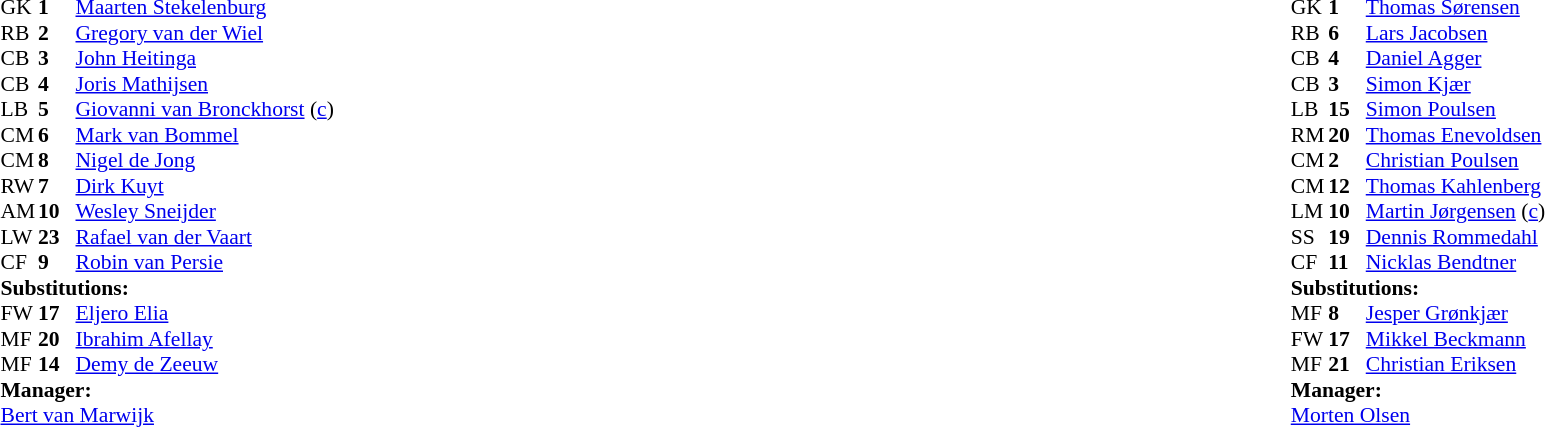<table width="100%">
<tr>
<td valign="top" width="40%"><br><table style="font-size: 90%" cellspacing="0" cellpadding="0">
<tr>
<th width="25"></th>
<th width="25"></th>
</tr>
<tr>
<td>GK</td>
<td><strong>1</strong></td>
<td><a href='#'>Maarten Stekelenburg</a></td>
</tr>
<tr>
<td>RB</td>
<td><strong>2</strong></td>
<td><a href='#'>Gregory van der Wiel</a></td>
</tr>
<tr>
<td>CB</td>
<td><strong>3</strong></td>
<td><a href='#'>John Heitinga</a></td>
</tr>
<tr>
<td>CB</td>
<td><strong>4</strong></td>
<td><a href='#'>Joris Mathijsen</a></td>
</tr>
<tr>
<td>LB</td>
<td><strong>5</strong></td>
<td><a href='#'>Giovanni van Bronckhorst</a> (<a href='#'>c</a>)</td>
</tr>
<tr>
<td>CM</td>
<td><strong>6</strong></td>
<td><a href='#'>Mark van Bommel</a></td>
</tr>
<tr>
<td>CM</td>
<td><strong>8</strong></td>
<td><a href='#'>Nigel de Jong</a></td>
<td></td>
<td></td>
</tr>
<tr>
<td>RW</td>
<td><strong>7</strong></td>
<td><a href='#'>Dirk Kuyt</a></td>
</tr>
<tr>
<td>AM</td>
<td><strong>10</strong></td>
<td><a href='#'>Wesley Sneijder</a></td>
</tr>
<tr>
<td>LW</td>
<td><strong>23</strong></td>
<td><a href='#'>Rafael van der Vaart</a></td>
<td></td>
<td></td>
</tr>
<tr>
<td>CF</td>
<td><strong>9</strong></td>
<td><a href='#'>Robin van Persie</a></td>
<td></td>
<td></td>
</tr>
<tr>
<td colspan=3><strong>Substitutions:</strong></td>
</tr>
<tr>
<td>FW</td>
<td><strong>17</strong></td>
<td><a href='#'>Eljero Elia</a></td>
<td></td>
<td></td>
</tr>
<tr>
<td>MF</td>
<td><strong>20</strong></td>
<td><a href='#'>Ibrahim Afellay</a></td>
<td></td>
<td></td>
</tr>
<tr>
<td>MF</td>
<td><strong>14</strong></td>
<td><a href='#'>Demy de Zeeuw</a></td>
<td></td>
<td></td>
</tr>
<tr>
<td colspan=3><strong>Manager:</strong></td>
</tr>
<tr>
<td colspan=3><a href='#'>Bert van Marwijk</a></td>
</tr>
</table>
</td>
<td valign="top"></td>
<td valign="top" width="50%"><br><table style="font-size: 90%" cellspacing="0" cellpadding="0"  align="center">
<tr>
<th width=25></th>
<th width=25></th>
</tr>
<tr>
<td>GK</td>
<td><strong>1</strong></td>
<td><a href='#'>Thomas Sørensen</a></td>
</tr>
<tr>
<td>RB</td>
<td><strong>6</strong></td>
<td><a href='#'>Lars Jacobsen</a></td>
</tr>
<tr>
<td>CB</td>
<td><strong>4</strong></td>
<td><a href='#'>Daniel Agger</a></td>
</tr>
<tr>
<td>CB</td>
<td><strong>3</strong></td>
<td><a href='#'>Simon Kjær</a></td>
<td></td>
</tr>
<tr>
<td>LB</td>
<td><strong>15</strong></td>
<td><a href='#'>Simon Poulsen</a></td>
</tr>
<tr>
<td>RM</td>
<td><strong>20</strong></td>
<td><a href='#'>Thomas Enevoldsen</a></td>
<td></td>
<td></td>
</tr>
<tr>
<td>CM</td>
<td><strong>2</strong></td>
<td><a href='#'>Christian Poulsen</a></td>
</tr>
<tr>
<td>CM</td>
<td><strong>12</strong></td>
<td><a href='#'>Thomas Kahlenberg</a></td>
<td></td>
<td></td>
</tr>
<tr>
<td>LM</td>
<td><strong>10</strong></td>
<td><a href='#'>Martin Jørgensen</a> (<a href='#'>c</a>)</td>
</tr>
<tr>
<td>SS</td>
<td><strong>19</strong></td>
<td><a href='#'>Dennis Rommedahl</a></td>
</tr>
<tr>
<td>CF</td>
<td><strong>11</strong></td>
<td><a href='#'>Nicklas Bendtner</a></td>
<td></td>
<td></td>
</tr>
<tr>
<td colspan=3><strong>Substitutions:</strong></td>
</tr>
<tr>
<td>MF</td>
<td><strong>8</strong></td>
<td><a href='#'>Jesper Grønkjær</a></td>
<td></td>
<td></td>
</tr>
<tr>
<td>FW</td>
<td><strong>17</strong></td>
<td><a href='#'>Mikkel Beckmann</a></td>
<td></td>
<td></td>
</tr>
<tr>
<td>MF</td>
<td><strong>21</strong></td>
<td><a href='#'>Christian Eriksen</a></td>
<td></td>
<td></td>
</tr>
<tr>
<td colspan=3><strong>Manager:</strong></td>
</tr>
<tr>
<td colspan=4><a href='#'>Morten Olsen</a></td>
</tr>
</table>
</td>
</tr>
</table>
